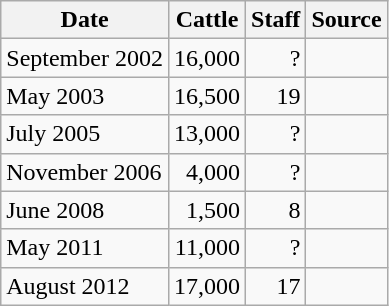<table class="wikitable float-right">
<tr>
<th>Date</th>
<th>Cattle</th>
<th>Staff</th>
<th>Source</th>
</tr>
<tr>
<td>September 2002</td>
<td align="right">16,000</td>
<td align="right">?</td>
<td></td>
</tr>
<tr>
<td>May 2003</td>
<td align="right">16,500</td>
<td align="right">19</td>
<td></td>
</tr>
<tr>
<td>July 2005</td>
<td align="right">13,000</td>
<td align="right">?</td>
<td></td>
</tr>
<tr>
<td>November 2006</td>
<td align="right">4,000</td>
<td align="right">?</td>
<td></td>
</tr>
<tr>
<td>June 2008</td>
<td align="right">1,500</td>
<td align="right">8</td>
<td></td>
</tr>
<tr>
<td>May 2011</td>
<td align="right">11,000</td>
<td align="right">?</td>
<td></td>
</tr>
<tr>
<td>August 2012</td>
<td align="right">17,000</td>
<td align="right">17</td>
<td></td>
</tr>
</table>
